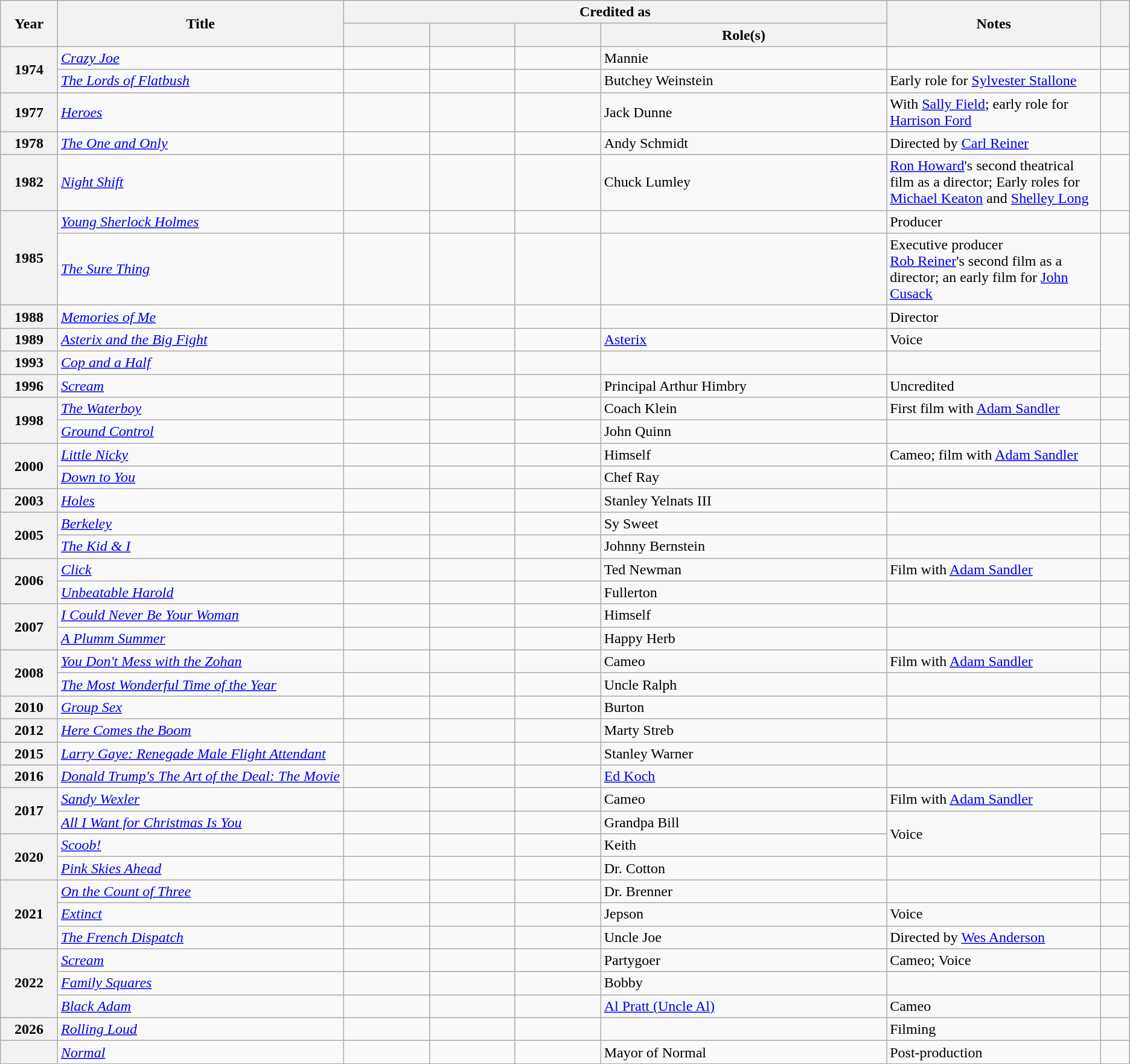<table class="wikitable sortable plainrowheaders">
<tr>
<th width="4%" rowspan="2" scope="col">Year</th>
<th width="20%" rowspan="2" scope="col">Title</th>
<th colspan="4" scope="col">Credited as</th>
<th width="15%" rowspan="2" scope="col" class="unsortable">Notes</th>
<th width="2%" rowspan="2" scope="col" class="unsortable"></th>
</tr>
<tr>
<th width="6%" scope="col"></th>
<th width="6%" scope="col"></th>
<th width="6%" scope="col"></th>
<th width="20%" scope="col">Role(s)</th>
</tr>
<tr>
<th rowspan="2" scope="row">1974</th>
<td><em><a href='#'>Crazy Joe</a></em></td>
<td></td>
<td></td>
<td></td>
<td>Mannie</td>
<td></td>
<td style="text-align:center;"></td>
</tr>
<tr>
<td><em><a href='#'>The Lords of Flatbush</a></em></td>
<td></td>
<td></td>
<td></td>
<td data-sort-value="Weinstein, Butchey">Butchey Weinstein</td>
<td>Early role for <a href='#'>Sylvester Stallone</a></td>
<td style="text-align:center;"></td>
</tr>
<tr>
<th scope="row">1977</th>
<td><em><a href='#'>Heroes</a></em></td>
<td></td>
<td></td>
<td></td>
<td data-sort-value="Dunne, Jack">Jack Dunne</td>
<td>With <a href='#'>Sally Field</a>; early role for <a href='#'>Harrison Ford</a></td>
<td style="text-align:center;"></td>
</tr>
<tr>
<th scope="row">1978</th>
<td><em><a href='#'>The One and Only</a></em></td>
<td></td>
<td></td>
<td></td>
<td data-sort-value="Schmidt, Andy">Andy Schmidt</td>
<td>Directed by <a href='#'>Carl Reiner</a></td>
<td style="text-align:center;"></td>
</tr>
<tr>
<th scope="row">1982</th>
<td><em><a href='#'>Night Shift</a></em></td>
<td></td>
<td></td>
<td></td>
<td data-sort-value="Lumley, Chuck">Chuck Lumley</td>
<td><a href='#'>Ron Howard</a>'s second theatrical film as a director; Early roles for <a href='#'>Michael Keaton</a> and <a href='#'>Shelley Long</a></td>
<td style="text-align:center;"></td>
</tr>
<tr>
<th rowspan="2" scope="row">1985</th>
<td><em><a href='#'>Young Sherlock Holmes</a></em></td>
<td></td>
<td></td>
<td></td>
<td></td>
<td>Producer</td>
<td style="text-align:center;"></td>
</tr>
<tr>
<td><em><a href='#'>The Sure Thing</a></em></td>
<td></td>
<td></td>
<td></td>
<td></td>
<td>Executive producer<br><a href='#'>Rob Reiner</a>'s second film as a director; an early film for <a href='#'>John Cusack</a></td>
<td style="text-align:center;"></td>
</tr>
<tr>
<th scope="row">1988</th>
<td><em><a href='#'>Memories of Me</a></em></td>
<td></td>
<td></td>
<td></td>
<td></td>
<td>Director</td>
<td style="text-align:center;"></td>
</tr>
<tr>
<th scope="row">1989</th>
<td><em><a href='#'>Asterix and the Big Fight</a></em></td>
<td></td>
<td></td>
<td></td>
<td><a href='#'>Asterix</a></td>
<td>Voice</td>
</tr>
<tr>
<th scope="row">1993</th>
<td><em><a href='#'>Cop and a Half</a></em></td>
<td></td>
<td></td>
<td></td>
<td></td>
<td></td>
</tr>
<tr>
<th scope="row">1996</th>
<td><em><a href='#'>Scream</a></em></td>
<td></td>
<td></td>
<td></td>
<td data-sort-value="Himbry, Arthur (Principal)">Principal Arthur Himbry</td>
<td>Uncredited</td>
<td style="text-align:center;"></td>
</tr>
<tr>
<th rowspan="2" scope="row">1998</th>
<td><em><a href='#'>The Waterboy</a></em></td>
<td></td>
<td></td>
<td></td>
<td>Coach Klein</td>
<td>First film with <a href='#'>Adam Sandler</a></td>
<td style="text-align:center;"></td>
</tr>
<tr>
<td><em><a href='#'>Ground Control</a></em></td>
<td></td>
<td></td>
<td></td>
<td data-sort-value="Quinn, John">John Quinn</td>
<td></td>
<td style="text-align:center;"></td>
</tr>
<tr>
<th rowspan="2" scope="row">2000</th>
<td><em><a href='#'>Little Nicky</a></em></td>
<td></td>
<td></td>
<td></td>
<td>Himself</td>
<td>Cameo; film with <a href='#'>Adam Sandler</a></td>
<td style="text-align:center;"></td>
</tr>
<tr>
<td><em><a href='#'>Down to You</a></em></td>
<td></td>
<td></td>
<td></td>
<td>Chef Ray</td>
<td></td>
<td style="text-align:center;"></td>
</tr>
<tr>
<th scope="row">2003</th>
<td><em><a href='#'>Holes</a></em></td>
<td></td>
<td></td>
<td></td>
<td data-sort-value="Yelnats, Stanley III">Stanley Yelnats III</td>
<td></td>
<td style="text-align:center;"></td>
</tr>
<tr>
<th rowspan="2" scope="row">2005</th>
<td><em><a href='#'>Berkeley</a></em></td>
<td></td>
<td></td>
<td></td>
<td data-sort-value="Sweet, Sy">Sy Sweet</td>
<td></td>
<td style="text-align:center;"></td>
</tr>
<tr>
<td><em><a href='#'>The Kid & I</a></em></td>
<td></td>
<td></td>
<td></td>
<td data-sort-value="Bernstein, Johnny">Johnny Bernstein</td>
<td></td>
<td style="text-align:center;"></td>
</tr>
<tr>
<th rowspan="2" scope="row">2006</th>
<td><em><a href='#'>Click</a></em></td>
<td></td>
<td></td>
<td></td>
<td data-sort-value="Newman, Ted">Ted Newman</td>
<td>Film with <a href='#'>Adam Sandler</a></td>
<td style="text-align:center;"></td>
</tr>
<tr>
<td><em><a href='#'>Unbeatable Harold</a></em></td>
<td></td>
<td></td>
<td></td>
<td>Fullerton</td>
<td></td>
<td style="text-align:center;"></td>
</tr>
<tr>
<th rowspan="2" scope="row">2007</th>
<td><em><a href='#'>I Could Never Be Your Woman</a></em></td>
<td></td>
<td></td>
<td></td>
<td>Himself</td>
<td></td>
<td style="text-align:center;"></td>
</tr>
<tr>
<td><em><a href='#'>A Plumm Summer</a></em></td>
<td></td>
<td></td>
<td></td>
<td>Happy Herb</td>
<td></td>
<td style="text-align:center;"></td>
</tr>
<tr>
<th rowspan="2" scope="row">2008</th>
<td><em><a href='#'>You Don't Mess with the Zohan</a></em></td>
<td></td>
<td></td>
<td></td>
<td>Cameo</td>
<td>Film with <a href='#'>Adam Sandler</a></td>
<td style="text-align:center;"></td>
</tr>
<tr>
<td><em><a href='#'>The Most Wonderful Time of the Year</a></em></td>
<td></td>
<td></td>
<td></td>
<td>Uncle Ralph</td>
<td></td>
<td style="text-align:center;"></td>
</tr>
<tr>
<th scope="row">2010</th>
<td><em><a href='#'>Group Sex</a></em></td>
<td></td>
<td></td>
<td></td>
<td>Burton</td>
<td></td>
<td style="text-align:center;"></td>
</tr>
<tr>
<th scope="row">2012</th>
<td><em><a href='#'>Here Comes the Boom</a></em></td>
<td></td>
<td></td>
<td></td>
<td data-sort-value="Streb, Marty">Marty Streb</td>
<td></td>
<td style="text-align:center;"></td>
</tr>
<tr>
<th scope="row">2015</th>
<td><em><a href='#'>Larry Gaye: Renegade Male Flight Attendant</a></em></td>
<td></td>
<td></td>
<td></td>
<td data-sort-value="Warner, Stanley">Stanley Warner</td>
<td></td>
<td style="text-align:center;"></td>
</tr>
<tr>
<th scope="row">2016</th>
<td><em><a href='#'>Donald Trump's The Art of the Deal: The Movie</a></em></td>
<td></td>
<td></td>
<td></td>
<td data-sort-value="Koch, Ed"><a href='#'>Ed Koch</a></td>
<td></td>
<td style="text-align:center;"></td>
</tr>
<tr>
<th rowspan="2" scope="row">2017</th>
<td><em><a href='#'>Sandy Wexler</a></em></td>
<td></td>
<td></td>
<td></td>
<td>Cameo</td>
<td>Film with <a href='#'>Adam Sandler</a></td>
<td style="text-align:center;"></td>
</tr>
<tr>
<td><em><a href='#'>All I Want for Christmas Is You</a></em></td>
<td></td>
<td></td>
<td></td>
<td>Grandpa Bill</td>
<td rowspan="2">Voice</td>
<td style="text-align:center;"></td>
</tr>
<tr>
<th rowspan="2" scope="row">2020</th>
<td><em><a href='#'>Scoob!</a></em></td>
<td></td>
<td></td>
<td></td>
<td>Keith</td>
<td style="text-align:center;"></td>
</tr>
<tr>
<td><em><a href='#'>Pink Skies Ahead</a></em></td>
<td></td>
<td></td>
<td></td>
<td>Dr. Cotton</td>
<td></td>
<td style="text-align:center;"></td>
</tr>
<tr>
<th rowspan="3" scope="row">2021</th>
<td><em><a href='#'>On the Count of Three</a></em></td>
<td></td>
<td></td>
<td></td>
<td>Dr. Brenner</td>
<td></td>
<td style="text-align:center;"></td>
</tr>
<tr>
<td><em><a href='#'>Extinct</a></em></td>
<td></td>
<td></td>
<td></td>
<td>Jepson</td>
<td>Voice</td>
<td style="text-align:center;"></td>
</tr>
<tr>
<td><em><a href='#'>The French Dispatch</a></em></td>
<td></td>
<td></td>
<td></td>
<td>Uncle Joe</td>
<td>Directed by <a href='#'>Wes Anderson</a></td>
<td style="text-align:center;"></td>
</tr>
<tr>
<th rowspan="3" scope="row">2022</th>
<td><em><a href='#'>Scream</a></em></td>
<td></td>
<td></td>
<td></td>
<td>Partygoer</td>
<td>Cameo; Voice</td>
<td style="text-align:center;"></td>
</tr>
<tr>
<td><em><a href='#'>Family Squares</a></em></td>
<td></td>
<td></td>
<td></td>
<td>Bobby</td>
<td></td>
<td style="text-align:center;"></td>
</tr>
<tr>
<td><em><a href='#'>Black Adam</a></em></td>
<td></td>
<td></td>
<td></td>
<td><a href='#'>Al Pratt (Uncle Al)</a></td>
<td>Cameo</td>
<td style="text-align:center;"></td>
</tr>
<tr>
<th scope="row">2026</th>
<td><em><a href='#'>Rolling Loud</a></em></td>
<td></td>
<td></td>
<td></td>
<td></td>
<td>Filming</td>
<td style="text-align:center;"></td>
</tr>
<tr>
<th scope="row"></th>
<td><em><a href='#'>Normal</a></em></td>
<td></td>
<td></td>
<td></td>
<td>Mayor of Normal</td>
<td>Post-production</td>
<td style="text-align:center;"></td>
</tr>
<tr>
</tr>
</table>
